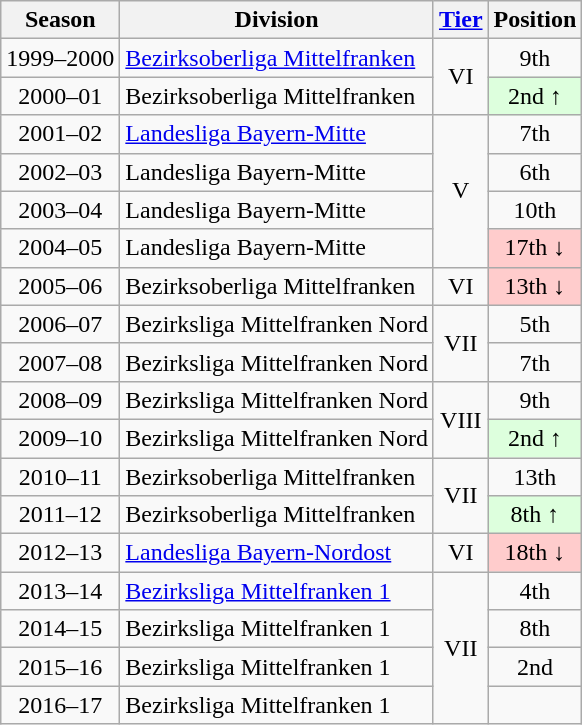<table class="wikitable">
<tr>
<th>Season</th>
<th>Division</th>
<th><a href='#'>Tier</a></th>
<th>Position</th>
</tr>
<tr align="center">
<td>1999–2000</td>
<td align="left"><a href='#'>Bezirksoberliga Mittelfranken</a></td>
<td rowspan=2>VI</td>
<td>9th</td>
</tr>
<tr align="center">
<td>2000–01</td>
<td align="left">Bezirksoberliga Mittelfranken</td>
<td bgcolor="#ddffdd">2nd ↑</td>
</tr>
<tr align="center">
<td>2001–02</td>
<td align="left"><a href='#'>Landesliga Bayern-Mitte</a></td>
<td rowspan=4>V</td>
<td>7th</td>
</tr>
<tr align="center">
<td>2002–03</td>
<td align="left">Landesliga Bayern-Mitte</td>
<td>6th</td>
</tr>
<tr align="center">
<td>2003–04</td>
<td align="left">Landesliga Bayern-Mitte</td>
<td>10th</td>
</tr>
<tr align="center">
<td>2004–05</td>
<td align="left">Landesliga Bayern-Mitte</td>
<td bgcolor="#ffcccc">17th ↓</td>
</tr>
<tr align="center">
<td>2005–06</td>
<td align="left">Bezirksoberliga Mittelfranken</td>
<td>VI</td>
<td bgcolor="#ffcccc">13th ↓</td>
</tr>
<tr align="center">
<td>2006–07</td>
<td align="left">Bezirksliga Mittelfranken Nord</td>
<td rowspan=2>VII</td>
<td>5th</td>
</tr>
<tr align="center">
<td>2007–08</td>
<td align="left">Bezirksliga Mittelfranken Nord</td>
<td>7th</td>
</tr>
<tr align="center">
<td>2008–09</td>
<td align="left">Bezirksliga Mittelfranken Nord</td>
<td rowspan=2>VIII</td>
<td>9th</td>
</tr>
<tr align="center">
<td>2009–10</td>
<td align="left">Bezirksliga Mittelfranken Nord</td>
<td bgcolor="#ddffdd">2nd ↑</td>
</tr>
<tr align="center">
<td>2010–11</td>
<td align="left">Bezirksoberliga Mittelfranken</td>
<td rowspan=2>VII</td>
<td>13th</td>
</tr>
<tr align="center">
<td>2011–12</td>
<td align="left">Bezirksoberliga Mittelfranken</td>
<td bgcolor="#ddffdd">8th ↑</td>
</tr>
<tr align="center">
<td>2012–13</td>
<td align="left"><a href='#'>Landesliga Bayern-Nordost</a></td>
<td>VI</td>
<td bgcolor="#ffcccc">18th ↓</td>
</tr>
<tr align="center">
<td>2013–14</td>
<td align="left"><a href='#'>Bezirksliga Mittelfranken 1</a></td>
<td rowspan=4>VII</td>
<td>4th</td>
</tr>
<tr align="center">
<td>2014–15</td>
<td align="left">Bezirksliga Mittelfranken 1</td>
<td>8th</td>
</tr>
<tr align="center">
<td>2015–16</td>
<td align="left">Bezirksliga Mittelfranken 1</td>
<td>2nd</td>
</tr>
<tr align="center">
<td>2016–17</td>
<td align="left">Bezirksliga Mittelfranken 1</td>
<td></td>
</tr>
</table>
